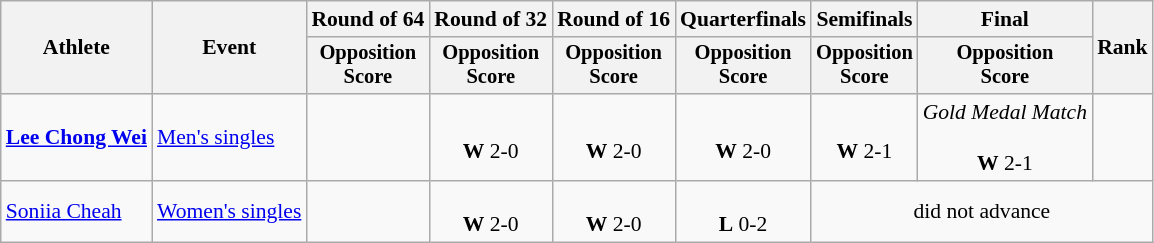<table class=wikitable style="font-size:90%">
<tr>
<th rowspan="2">Athlete</th>
<th rowspan="2">Event</th>
<th>Round of 64</th>
<th>Round of 32</th>
<th>Round of 16</th>
<th>Quarterfinals</th>
<th>Semifinals</th>
<th>Final</th>
<th rowspan=2>Rank</th>
</tr>
<tr style="font-size:95%">
<th>Opposition<br>Score</th>
<th>Opposition<br>Score</th>
<th>Opposition<br>Score</th>
<th>Opposition<br>Score</th>
<th>Opposition<br>Score</th>
<th>Opposition<br>Score</th>
</tr>
<tr align=center>
<td align=left><strong><a href='#'>Lee Chong Wei</a></strong></td>
<td align=left rowspan=1><a href='#'>Men's singles</a></td>
<td></td>
<td><br><strong>W</strong> 2-0</td>
<td><br><strong>W</strong> 2-0</td>
<td><br><strong>W</strong> 2-0</td>
<td><br><strong>W</strong> 2-1</td>
<td><em>Gold Medal Match</em><br><br><strong>W</strong> 2-1</td>
<td></td>
</tr>
<tr align=center>
<td align=left><a href='#'>Soniia Cheah</a></td>
<td align=left><a href='#'>Women's singles</a></td>
<td></td>
<td><br><strong>W</strong> 2-0</td>
<td><br><strong>W</strong> 2-0</td>
<td><br><strong>L</strong> 0-2</td>
<td colspan=3>did not advance</td>
</tr>
</table>
